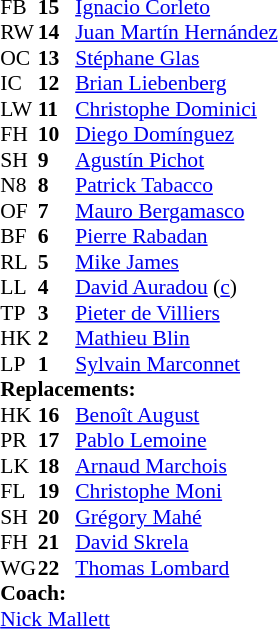<table style="font-size: 90%" cellspacing="0" cellpadding="0" align="center">
<tr>
<td colspan="4"></td>
</tr>
<tr>
<th width="25"></th>
<th width="25"></th>
</tr>
<tr>
<td>FB</td>
<td><strong>15</strong></td>
<td> <a href='#'>Ignacio Corleto</a></td>
<td></td>
<td></td>
</tr>
<tr>
<td>RW</td>
<td><strong>14</strong></td>
<td> <a href='#'>Juan Martín Hernández</a></td>
</tr>
<tr>
<td>OC</td>
<td><strong>13</strong></td>
<td> <a href='#'>Stéphane Glas</a></td>
</tr>
<tr>
<td>IC</td>
<td><strong>12</strong></td>
<td> <a href='#'>Brian Liebenberg</a></td>
</tr>
<tr>
<td>LW</td>
<td><strong>11</strong></td>
<td> <a href='#'>Christophe Dominici</a></td>
</tr>
<tr>
<td>FH</td>
<td><strong>10</strong></td>
<td> <a href='#'>Diego Domínguez</a></td>
<td></td>
<td></td>
</tr>
<tr>
<td>SH</td>
<td><strong>9</strong></td>
<td> <a href='#'>Agustín Pichot</a></td>
<td></td>
<td></td>
</tr>
<tr>
<td>N8</td>
<td><strong>8</strong></td>
<td> <a href='#'>Patrick Tabacco</a></td>
</tr>
<tr>
<td>OF</td>
<td><strong>7</strong></td>
<td> <a href='#'>Mauro Bergamasco</a></td>
</tr>
<tr>
<td>BF</td>
<td><strong>6</strong></td>
<td> <a href='#'>Pierre Rabadan</a></td>
<td></td>
<td></td>
</tr>
<tr>
<td>RL</td>
<td><strong>5</strong></td>
<td> <a href='#'>Mike James</a></td>
</tr>
<tr>
<td>LL</td>
<td><strong>4</strong></td>
<td> <a href='#'>David Auradou</a> (<a href='#'>c</a>)</td>
</tr>
<tr>
<td>TP</td>
<td><strong>3</strong></td>
<td> <a href='#'>Pieter de Villiers</a></td>
</tr>
<tr>
<td>HK</td>
<td><strong>2</strong></td>
<td> <a href='#'>Mathieu Blin</a></td>
<td></td>
<td></td>
</tr>
<tr>
<td>LP</td>
<td><strong>1</strong></td>
<td> <a href='#'>Sylvain Marconnet</a></td>
<td></td>
<td></td>
</tr>
<tr>
<td colspan=3><strong>Replacements:</strong></td>
</tr>
<tr>
<td>HK</td>
<td><strong>16</strong></td>
<td> <a href='#'>Benoît August</a></td>
<td></td>
<td></td>
</tr>
<tr>
<td>PR</td>
<td><strong>17</strong></td>
<td> <a href='#'>Pablo Lemoine</a></td>
<td></td>
<td></td>
</tr>
<tr>
<td>LK</td>
<td><strong>18</strong></td>
<td> <a href='#'>Arnaud Marchois</a></td>
</tr>
<tr>
<td>FL</td>
<td><strong>19</strong></td>
<td> <a href='#'>Christophe Moni</a></td>
<td></td>
<td></td>
</tr>
<tr>
<td>SH</td>
<td><strong>20</strong></td>
<td> <a href='#'>Grégory Mahé</a></td>
<td></td>
<td></td>
</tr>
<tr>
<td>FH</td>
<td><strong>21</strong></td>
<td> <a href='#'>David Skrela</a></td>
<td></td>
<td></td>
</tr>
<tr>
<td>WG</td>
<td><strong>22</strong></td>
<td> <a href='#'>Thomas Lombard</a></td>
<td></td>
<td></td>
</tr>
<tr>
<td colspan=3><strong>Coach:</strong></td>
</tr>
<tr>
<td colspan="4"> <a href='#'>Nick Mallett</a></td>
</tr>
</table>
